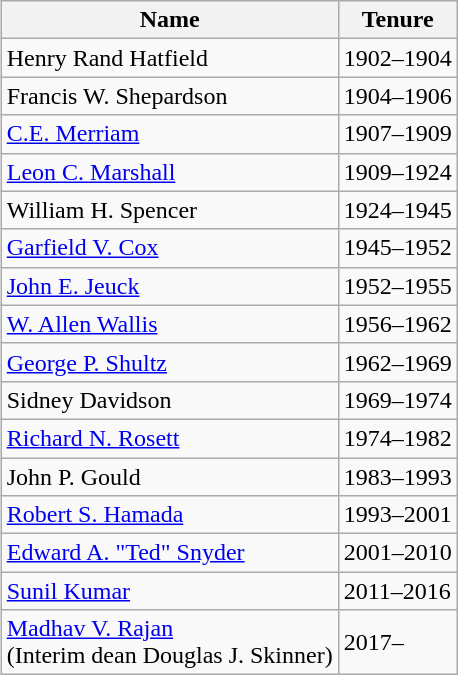<table class="wikitable" style="float:right;">
<tr>
<th>Name</th>
<th>Tenure</th>
</tr>
<tr>
<td>Henry Rand Hatfield</td>
<td>1902–1904</td>
</tr>
<tr>
<td>Francis W. Shepardson</td>
<td>1904–1906</td>
</tr>
<tr>
<td><a href='#'>C.E. Merriam</a></td>
<td>1907–1909</td>
</tr>
<tr>
<td><a href='#'>Leon C. Marshall</a></td>
<td>1909–1924</td>
</tr>
<tr>
<td>William H. Spencer</td>
<td>1924–1945</td>
</tr>
<tr>
<td><a href='#'>Garfield V. Cox</a></td>
<td>1945–1952</td>
</tr>
<tr>
<td><a href='#'>John E. Jeuck</a></td>
<td>1952–1955</td>
</tr>
<tr>
<td><a href='#'>W. Allen Wallis</a></td>
<td>1956–1962</td>
</tr>
<tr>
<td><a href='#'>George P. Shultz</a></td>
<td>1962–1969</td>
</tr>
<tr>
<td>Sidney Davidson</td>
<td>1969–1974</td>
</tr>
<tr>
<td><a href='#'>Richard N. Rosett</a></td>
<td>1974–1982</td>
</tr>
<tr>
<td>John P. Gould</td>
<td>1983–1993</td>
</tr>
<tr>
<td><a href='#'>Robert S. Hamada</a></td>
<td>1993–2001</td>
</tr>
<tr>
<td><a href='#'>Edward A. "Ted" Snyder</a></td>
<td>2001–2010</td>
</tr>
<tr>
<td><a href='#'>Sunil Kumar</a></td>
<td>2011–2016</td>
</tr>
<tr>
<td><a href='#'>Madhav V. Rajan</a><br>(Interim dean Douglas J. Skinner)</td>
<td>2017–</td>
</tr>
</table>
